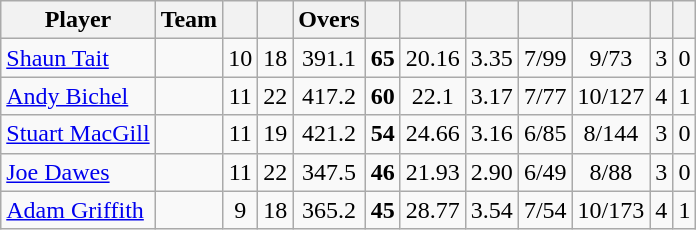<table class="wikitable sortable" style="text-align:center">
<tr>
<th class="unsortable">Player</th>
<th>Team</th>
<th></th>
<th></th>
<th>Overs</th>
<th></th>
<th></th>
<th></th>
<th></th>
<th></th>
<th></th>
<th></th>
</tr>
<tr>
<td style="text-align:left"><a href='#'>Shaun Tait</a></td>
<td style="text-align:left"></td>
<td>10</td>
<td>18</td>
<td>391.1</td>
<td><strong>65</strong></td>
<td>20.16</td>
<td>3.35</td>
<td>7/99</td>
<td>9/73</td>
<td>3</td>
<td>0</td>
</tr>
<tr>
<td style="text-align:left"><a href='#'>Andy Bichel</a></td>
<td style="text-align:left"></td>
<td>11</td>
<td>22</td>
<td>417.2</td>
<td><strong>60</strong></td>
<td>22.1</td>
<td>3.17</td>
<td>7/77</td>
<td>10/127</td>
<td>4</td>
<td>1</td>
</tr>
<tr>
<td style="text-align:left"><a href='#'>Stuart MacGill</a></td>
<td style="text-align:left"></td>
<td>11</td>
<td>19</td>
<td>421.2</td>
<td><strong>54</strong></td>
<td>24.66</td>
<td>3.16</td>
<td>6/85</td>
<td>8/144</td>
<td>3</td>
<td>0</td>
</tr>
<tr>
<td style="text-align:left"><a href='#'>Joe Dawes</a></td>
<td style="text-align:left"></td>
<td>11</td>
<td>22</td>
<td>347.5</td>
<td><strong>46</strong></td>
<td>21.93</td>
<td>2.90</td>
<td>6/49</td>
<td>8/88</td>
<td>3</td>
<td>0</td>
</tr>
<tr>
<td style="text-align:left"><a href='#'>Adam Griffith</a></td>
<td style="text-align:left"></td>
<td>9</td>
<td>18</td>
<td>365.2</td>
<td><strong>45</strong></td>
<td>28.77</td>
<td>3.54</td>
<td>7/54</td>
<td>10/173</td>
<td>4</td>
<td>1</td>
</tr>
</table>
